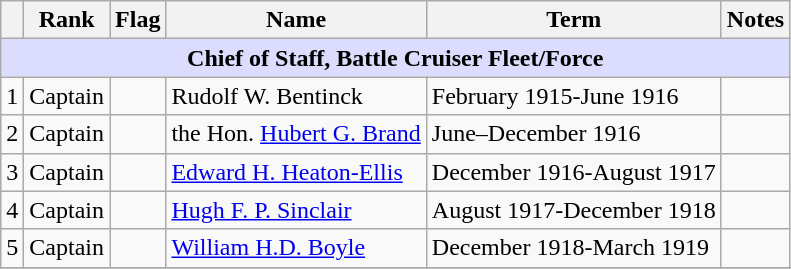<table class="wikitable">
<tr>
<th></th>
<th>Rank</th>
<th>Flag</th>
<th>Name</th>
<th>Term</th>
<th>Notes</th>
</tr>
<tr>
<td colspan="6" align="center" style="background:#dcdcfe;"><strong>Chief of Staff, Battle Cruiser Fleet/Force</strong></td>
</tr>
<tr>
<td>1</td>
<td>Captain</td>
<td></td>
<td>Rudolf W. Bentinck</td>
<td>February 1915-June 1916</td>
<td></td>
</tr>
<tr>
<td>2</td>
<td>Captain</td>
<td></td>
<td>the Hon. <a href='#'>Hubert G. Brand</a></td>
<td>June–December 1916</td>
<td></td>
</tr>
<tr>
<td>3</td>
<td>Captain</td>
<td></td>
<td><a href='#'>Edward H. Heaton-Ellis</a></td>
<td>December 1916-August 1917</td>
<td></td>
</tr>
<tr>
<td>4</td>
<td>Captain</td>
<td></td>
<td><a href='#'>Hugh F. P. Sinclair</a></td>
<td>August 1917-December 1918</td>
<td></td>
</tr>
<tr>
<td>5</td>
<td>Captain</td>
<td></td>
<td><a href='#'>William H.D. Boyle</a></td>
<td>December 1918-March 1919</td>
<td></td>
</tr>
<tr>
</tr>
</table>
